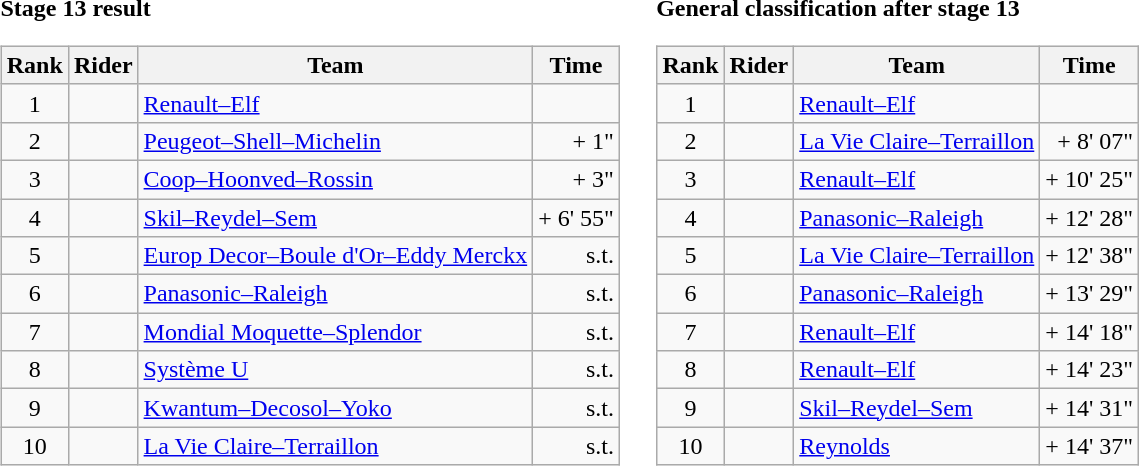<table>
<tr>
<td><strong>Stage 13 result</strong><br><table class="wikitable">
<tr>
<th scope="col">Rank</th>
<th scope="col">Rider</th>
<th scope="col">Team</th>
<th scope="col">Time</th>
</tr>
<tr>
<td style="text-align:center;">1</td>
<td></td>
<td><a href='#'>Renault–Elf</a></td>
<td style="text-align:right;"></td>
</tr>
<tr>
<td style="text-align:center;">2</td>
<td></td>
<td><a href='#'>Peugeot–Shell–Michelin</a></td>
<td style="text-align:right;">+ 1"</td>
</tr>
<tr>
<td style="text-align:center;">3</td>
<td></td>
<td><a href='#'>Coop–Hoonved–Rossin</a></td>
<td style="text-align:right;">+ 3"</td>
</tr>
<tr>
<td style="text-align:center;">4</td>
<td></td>
<td><a href='#'>Skil–Reydel–Sem</a></td>
<td style="text-align:right;">+ 6' 55"</td>
</tr>
<tr>
<td style="text-align:center;">5</td>
<td></td>
<td><a href='#'>Europ Decor–Boule d'Or–Eddy Merckx</a></td>
<td style="text-align:right;">s.t.</td>
</tr>
<tr>
<td style="text-align:center;">6</td>
<td></td>
<td><a href='#'>Panasonic–Raleigh</a></td>
<td style="text-align:right;">s.t.</td>
</tr>
<tr>
<td style="text-align:center;">7</td>
<td></td>
<td><a href='#'>Mondial Moquette–Splendor</a></td>
<td style="text-align:right;">s.t.</td>
</tr>
<tr>
<td style="text-align:center;">8</td>
<td></td>
<td><a href='#'>Système U</a></td>
<td style="text-align:right;">s.t.</td>
</tr>
<tr>
<td style="text-align:center;">9</td>
<td></td>
<td><a href='#'>Kwantum–Decosol–Yoko</a></td>
<td style="text-align:right;">s.t.</td>
</tr>
<tr>
<td style="text-align:center;">10</td>
<td></td>
<td><a href='#'>La Vie Claire–Terraillon</a></td>
<td style="text-align:right;">s.t.</td>
</tr>
</table>
</td>
<td></td>
<td><strong>General classification after stage 13</strong><br><table class="wikitable">
<tr>
<th scope="col">Rank</th>
<th scope="col">Rider</th>
<th scope="col">Team</th>
<th scope="col">Time</th>
</tr>
<tr>
<td style="text-align:center;">1</td>
<td> </td>
<td><a href='#'>Renault–Elf</a></td>
<td style="text-align:right;"></td>
</tr>
<tr>
<td style="text-align:center;">2</td>
<td></td>
<td><a href='#'>La Vie Claire–Terraillon</a></td>
<td style="text-align:right;">+ 8' 07"</td>
</tr>
<tr>
<td style="text-align:center;">3</td>
<td></td>
<td><a href='#'>Renault–Elf</a></td>
<td style="text-align:right;">+ 10' 25"</td>
</tr>
<tr>
<td style="text-align:center;">4</td>
<td></td>
<td><a href='#'>Panasonic–Raleigh</a></td>
<td style="text-align:right;">+ 12' 28"</td>
</tr>
<tr>
<td style="text-align:center;">5</td>
<td></td>
<td><a href='#'>La Vie Claire–Terraillon</a></td>
<td style="text-align:right;">+ 12' 38"</td>
</tr>
<tr>
<td style="text-align:center;">6</td>
<td></td>
<td><a href='#'>Panasonic–Raleigh</a></td>
<td style="text-align:right;">+ 13' 29"</td>
</tr>
<tr>
<td style="text-align:center;">7</td>
<td></td>
<td><a href='#'>Renault–Elf</a></td>
<td style="text-align:right;">+ 14' 18"</td>
</tr>
<tr>
<td style="text-align:center;">8</td>
<td></td>
<td><a href='#'>Renault–Elf</a></td>
<td style="text-align:right;">+ 14' 23"</td>
</tr>
<tr>
<td style="text-align:center;">9</td>
<td></td>
<td><a href='#'>Skil–Reydel–Sem</a></td>
<td style="text-align:right;">+ 14' 31"</td>
</tr>
<tr>
<td style="text-align:center;">10</td>
<td></td>
<td><a href='#'>Reynolds</a></td>
<td style="text-align:right;">+ 14' 37"</td>
</tr>
</table>
</td>
</tr>
</table>
